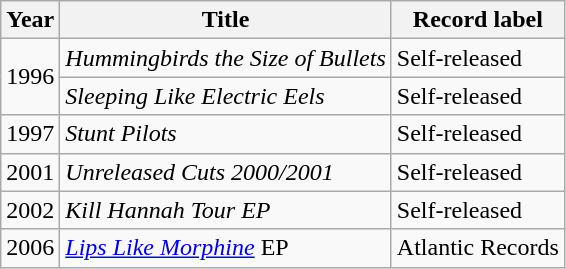<table class="wikitable">
<tr>
<th>Year</th>
<th>Title</th>
<th>Record label</th>
</tr>
<tr>
<td rowspan="2">1996</td>
<td><em>Hummingbirds the Size of Bullets</em></td>
<td>Self-released</td>
</tr>
<tr>
<td><em>Sleeping Like Electric Eels</em></td>
<td>Self-released</td>
</tr>
<tr>
<td>1997</td>
<td><em>Stunt Pilots</em></td>
<td>Self-released</td>
</tr>
<tr>
<td>2001</td>
<td><em>Unreleased Cuts 2000/2001</em></td>
<td>Self-released</td>
</tr>
<tr>
<td>2002</td>
<td><em>Kill Hannah Tour EP</em></td>
<td>Self-released</td>
</tr>
<tr>
<td>2006</td>
<td><em><a href='#'>Lips Like Morphine</a></em> EP</td>
<td>Atlantic Records</td>
</tr>
</table>
